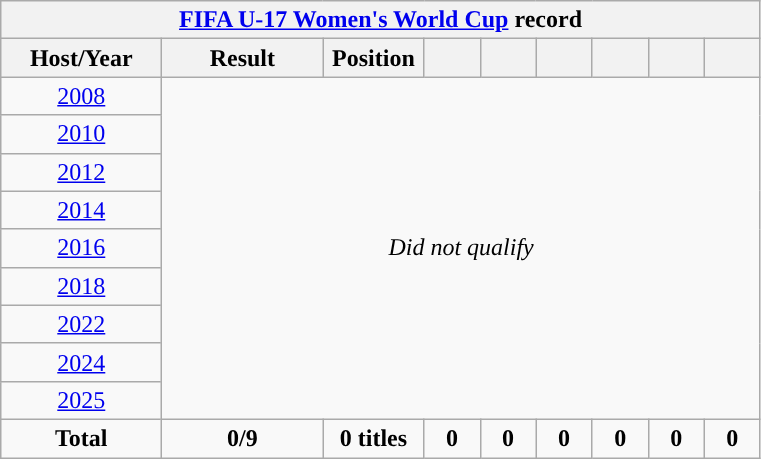<table class="wikitable" style="text-align: center;">
<tr>
<th colspan=9 style="background:color: #0000FF;"><a href='#'>FIFA U-17 Women's World Cup</a> record</th>
</tr>
<tr>
<th style="width:100px;">Host/Year</th>
<th style="width:100px;">Result</th>
<th style="width:60px;">Position</th>
<th style="width:30px;"></th>
<th style="width:30px;"></th>
<th style="width:30px;"></th>
<th style="width:30px;"></th>
<th style="width:30px;"></th>
<th style="width:30px;"></th>
</tr>
<tr>
<td> <a href='#'>2008</a></td>
<td rowspan=9 colspan=8><em>Did not qualify</em></td>
</tr>
<tr>
<td> <a href='#'>2010</a></td>
</tr>
<tr>
<td> <a href='#'>2012</a></td>
</tr>
<tr>
<td> <a href='#'>2014</a></td>
</tr>
<tr>
<td> <a href='#'>2016</a></td>
</tr>
<tr>
<td> <a href='#'>2018</a></td>
</tr>
<tr>
<td> <a href='#'>2022</a></td>
</tr>
<tr>
<td> <a href='#'>2024</a></td>
</tr>
<tr>
<td> <a href='#'>2025</a></td>
</tr>
<tr>
<td><strong>Total</strong></td>
<td><strong>0/9</strong></td>
<td><strong>0 titles</strong></td>
<td><strong>0</strong></td>
<td><strong>0</strong></td>
<td><strong>0</strong></td>
<td><strong>0</strong></td>
<td><strong>0</strong></td>
<td><strong>0</strong></td>
</tr>
</table>
